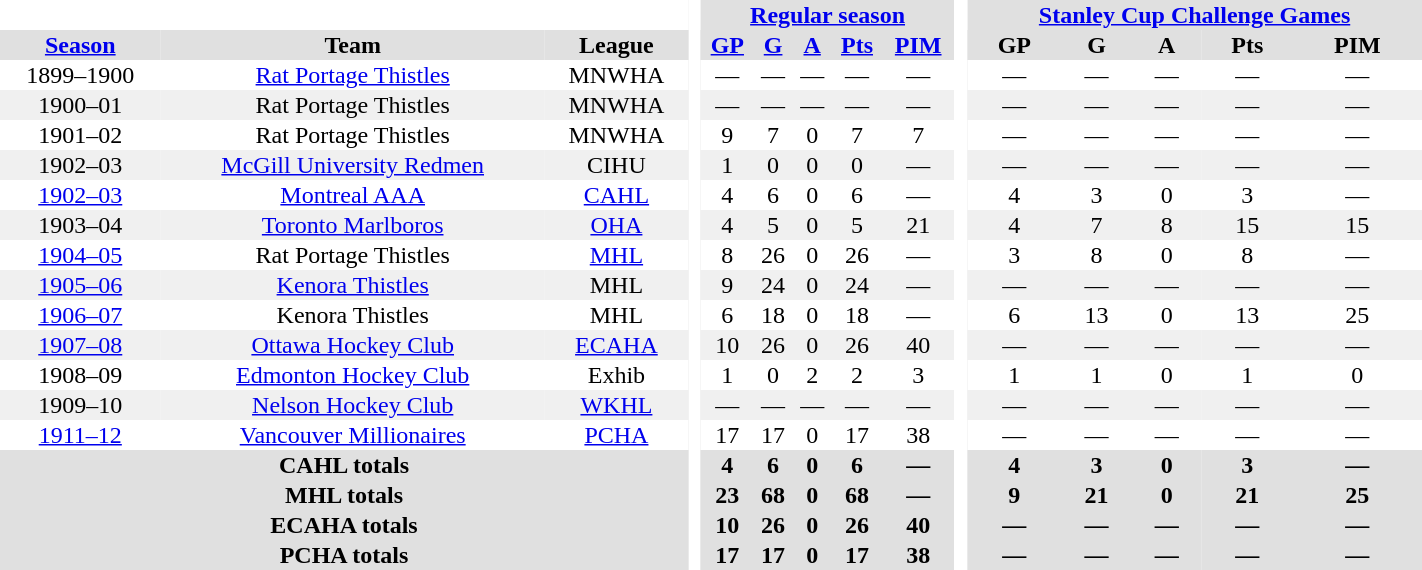<table BORDER="0" CELLPADDING="1" CELLSPACING="0" width="75%" style="text-align:center">
<tr bgcolor="#e0e0e0">
<th colspan="3" bgcolor="#ffffff"> </th>
<th rowspan="99" bgcolor="#ffffff"> </th>
<th colspan="5"><a href='#'>Regular season</a></th>
<th rowspan="99" bgcolor="#ffffff"> </th>
<th colspan="5"><a href='#'>Stanley Cup Challenge Games</a></th>
</tr>
<tr bgcolor="#e0e0e0">
<th><a href='#'>Season</a></th>
<th>Team</th>
<th>League</th>
<th><a href='#'>GP</a></th>
<th><a href='#'>G</a></th>
<th><a href='#'>A</a></th>
<th><a href='#'>Pts</a></th>
<th><a href='#'>PIM</a></th>
<th>GP</th>
<th>G</th>
<th>A</th>
<th>Pts</th>
<th>PIM</th>
</tr>
<tr>
<td>1899–1900</td>
<td><a href='#'>Rat Portage Thistles</a></td>
<td>MNWHA</td>
<td>—</td>
<td>—</td>
<td>—</td>
<td>—</td>
<td>—</td>
<td>—</td>
<td>—</td>
<td>—</td>
<td>—</td>
<td>—</td>
</tr>
<tr bgcolor="#f0f0f0">
<td>1900–01</td>
<td>Rat Portage Thistles</td>
<td>MNWHA</td>
<td>—</td>
<td>—</td>
<td>—</td>
<td>—</td>
<td>—</td>
<td>—</td>
<td>—</td>
<td>—</td>
<td>—</td>
<td>—</td>
</tr>
<tr>
<td>1901–02</td>
<td>Rat Portage Thistles</td>
<td>MNWHA</td>
<td>9</td>
<td>7</td>
<td>0</td>
<td>7</td>
<td>7</td>
<td>—</td>
<td>—</td>
<td>—</td>
<td>—</td>
<td>—</td>
</tr>
<tr bgcolor="#f0f0f0">
<td>1902–03</td>
<td><a href='#'>McGill University Redmen</a></td>
<td>CIHU</td>
<td>1</td>
<td>0</td>
<td>0</td>
<td>0</td>
<td>—</td>
<td>—</td>
<td>—</td>
<td>—</td>
<td>—</td>
<td>—</td>
</tr>
<tr>
<td><a href='#'>1902–03</a></td>
<td><a href='#'>Montreal AAA</a></td>
<td><a href='#'>CAHL</a></td>
<td>4</td>
<td>6</td>
<td>0</td>
<td>6</td>
<td>—</td>
<td>4</td>
<td>3</td>
<td>0</td>
<td>3</td>
<td>—</td>
</tr>
<tr bgcolor="#f0f0f0">
<td>1903–04</td>
<td><a href='#'>Toronto Marlboros</a></td>
<td><a href='#'>OHA</a></td>
<td>4</td>
<td>5</td>
<td>0</td>
<td>5</td>
<td>21</td>
<td>4</td>
<td>7</td>
<td>8</td>
<td>15</td>
<td>15</td>
</tr>
<tr>
<td><a href='#'>1904–05</a></td>
<td>Rat Portage Thistles</td>
<td><a href='#'>MHL</a></td>
<td>8</td>
<td>26</td>
<td>0</td>
<td>26</td>
<td>—</td>
<td>3</td>
<td>8</td>
<td>0</td>
<td>8</td>
<td>—</td>
</tr>
<tr bgcolor="#f0f0f0">
<td><a href='#'>1905–06</a></td>
<td><a href='#'>Kenora Thistles</a></td>
<td>MHL</td>
<td>9</td>
<td>24</td>
<td>0</td>
<td>24</td>
<td>—</td>
<td>—</td>
<td>—</td>
<td>—</td>
<td>—</td>
<td>—</td>
</tr>
<tr>
<td><a href='#'>1906–07</a></td>
<td>Kenora Thistles</td>
<td>MHL</td>
<td>6</td>
<td>18</td>
<td>0</td>
<td>18</td>
<td>—</td>
<td>6</td>
<td>13</td>
<td>0</td>
<td>13</td>
<td>25</td>
</tr>
<tr bgcolor="#f0f0f0">
<td><a href='#'>1907–08</a></td>
<td><a href='#'>Ottawa Hockey Club</a></td>
<td><a href='#'>ECAHA</a></td>
<td>10</td>
<td>26</td>
<td>0</td>
<td>26</td>
<td>40</td>
<td>—</td>
<td>—</td>
<td>—</td>
<td>—</td>
<td>—</td>
</tr>
<tr>
<td>1908–09</td>
<td><a href='#'>Edmonton Hockey Club</a></td>
<td>Exhib</td>
<td>1</td>
<td>0</td>
<td>2</td>
<td>2</td>
<td>3</td>
<td>1</td>
<td>1</td>
<td>0</td>
<td>1</td>
<td>0</td>
</tr>
<tr bgcolor="#f0f0f0">
<td>1909–10</td>
<td><a href='#'>Nelson Hockey Club</a></td>
<td><a href='#'>WKHL</a></td>
<td>—</td>
<td>—</td>
<td>—</td>
<td>—</td>
<td>—</td>
<td>—</td>
<td>—</td>
<td>—</td>
<td>—</td>
<td>—</td>
</tr>
<tr>
<td><a href='#'>1911–12</a></td>
<td><a href='#'>Vancouver Millionaires</a></td>
<td><a href='#'>PCHA</a></td>
<td>17</td>
<td>17</td>
<td>0</td>
<td>17</td>
<td>38</td>
<td>—</td>
<td>—</td>
<td>—</td>
<td>—</td>
<td>—</td>
</tr>
<tr bgcolor="#e0e0e0">
<th colspan="3">CAHL totals</th>
<th>4</th>
<th>6</th>
<th>0</th>
<th>6</th>
<th>—</th>
<th>4</th>
<th>3</th>
<th>0</th>
<th>3</th>
<th>—</th>
</tr>
<tr bgcolor="#e0e0e0">
<th colspan="3">MHL totals</th>
<th>23</th>
<th>68</th>
<th>0</th>
<th>68</th>
<th>—</th>
<th>9</th>
<th>21</th>
<th>0</th>
<th>21</th>
<th>25</th>
</tr>
<tr bgcolor="#e0e0e0">
<th colspan="3">ECAHA totals</th>
<th>10</th>
<th>26</th>
<th>0</th>
<th>26</th>
<th>40</th>
<th>—</th>
<th>—</th>
<th>—</th>
<th>—</th>
<th>—</th>
</tr>
<tr bgcolor="#e0e0e0">
<th colspan="3">PCHA totals</th>
<th>17</th>
<th>17</th>
<th>0</th>
<th>17</th>
<th>38</th>
<th>—</th>
<th>—</th>
<th>—</th>
<th>—</th>
<th>—</th>
</tr>
</table>
